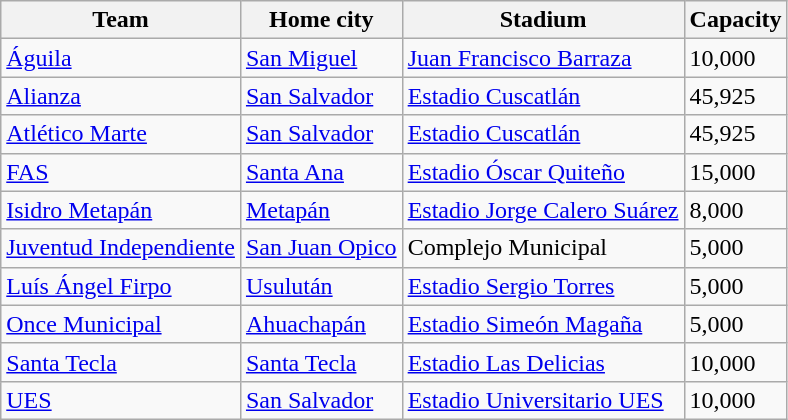<table class="wikitable sortable">
<tr>
<th>Team</th>
<th>Home city</th>
<th>Stadium</th>
<th>Capacity</th>
</tr>
<tr>
<td><a href='#'>Águila</a></td>
<td><a href='#'>San Miguel</a></td>
<td><a href='#'>Juan Francisco Barraza</a></td>
<td>10,000</td>
</tr>
<tr>
<td><a href='#'>Alianza</a></td>
<td><a href='#'>San Salvador</a></td>
<td><a href='#'>Estadio Cuscatlán</a></td>
<td>45,925</td>
</tr>
<tr>
<td><a href='#'>Atlético Marte</a></td>
<td><a href='#'>San Salvador</a></td>
<td><a href='#'>Estadio Cuscatlán</a></td>
<td>45,925</td>
</tr>
<tr>
<td><a href='#'>FAS</a></td>
<td><a href='#'>Santa Ana</a></td>
<td><a href='#'>Estadio Óscar Quiteño</a></td>
<td>15,000</td>
</tr>
<tr>
<td><a href='#'>Isidro Metapán</a></td>
<td><a href='#'>Metapán</a></td>
<td><a href='#'>Estadio Jorge Calero Suárez</a></td>
<td>8,000</td>
</tr>
<tr>
<td><a href='#'>Juventud Independiente</a></td>
<td><a href='#'>San Juan Opico</a></td>
<td>Complejo Municipal</td>
<td>5,000</td>
</tr>
<tr>
<td><a href='#'>Luís Ángel Firpo</a></td>
<td><a href='#'>Usulután</a></td>
<td><a href='#'>Estadio Sergio Torres</a></td>
<td>5,000</td>
</tr>
<tr>
<td><a href='#'>Once Municipal</a></td>
<td><a href='#'>Ahuachapán</a></td>
<td><a href='#'>Estadio Simeón Magaña</a></td>
<td>5,000</td>
</tr>
<tr>
<td><a href='#'>Santa Tecla</a></td>
<td><a href='#'>Santa Tecla</a></td>
<td><a href='#'>Estadio Las Delicias</a></td>
<td>10,000</td>
</tr>
<tr>
<td><a href='#'>UES</a></td>
<td><a href='#'>San Salvador</a></td>
<td><a href='#'>Estadio Universitario UES</a></td>
<td>10,000</td>
</tr>
</table>
